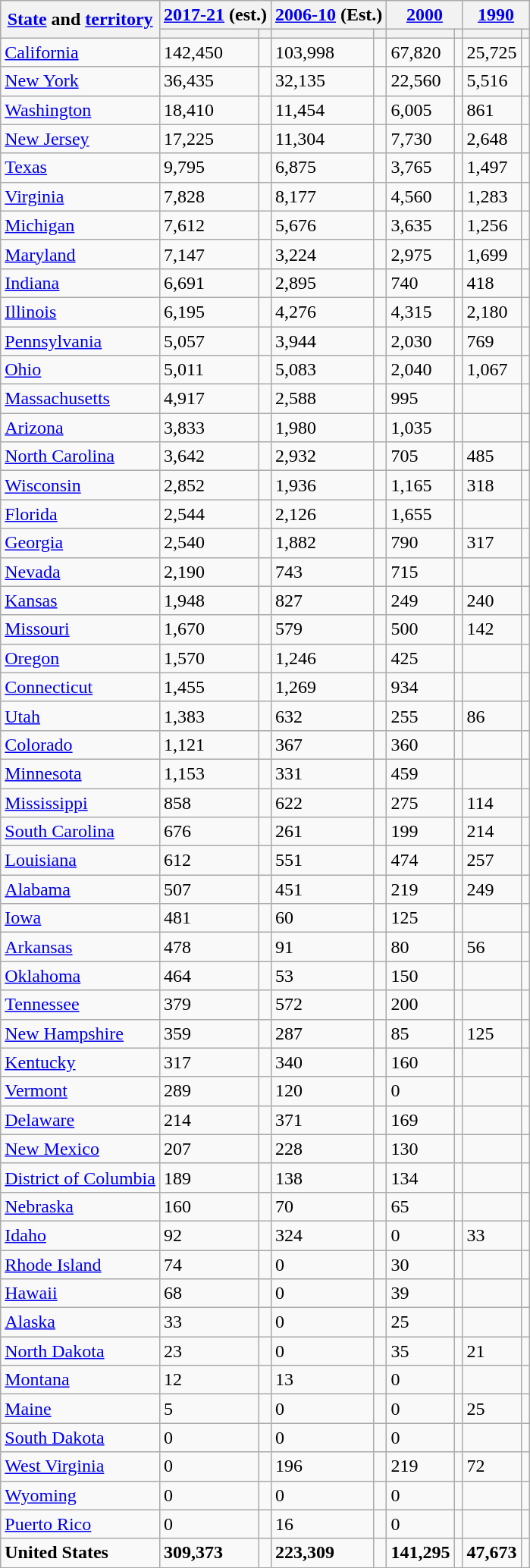<table class="wikitable collapsible sortable">
<tr>
<th rowspan="2"><a href='#'>State</a> and <a href='#'>territory</a></th>
<th colspan="2"><a href='#'>2017-21</a> (est.)</th>
<th colspan="2"><a href='#'>2006-10</a> (Est.)</th>
<th colspan="2"><a href='#'>2000</a></th>
<th colspan="2"><a href='#'>1990</a></th>
</tr>
<tr>
<th><a href='#'></a></th>
<th></th>
<th></th>
<th></th>
<th></th>
<th></th>
<th></th>
<th></th>
</tr>
<tr>
<td> <a href='#'>California</a></td>
<td>142,450</td>
<td></td>
<td>103,998</td>
<td></td>
<td>67,820</td>
<td></td>
<td>25,725</td>
<td></td>
</tr>
<tr>
<td> <a href='#'>New York</a></td>
<td>36,435</td>
<td></td>
<td>32,135</td>
<td></td>
<td>22,560</td>
<td></td>
<td>5,516</td>
<td></td>
</tr>
<tr>
<td> <a href='#'>Washington</a></td>
<td>18,410</td>
<td></td>
<td>11,454</td>
<td></td>
<td>6,005</td>
<td></td>
<td>861</td>
<td></td>
</tr>
<tr>
<td> <a href='#'>New Jersey</a></td>
<td>17,225</td>
<td></td>
<td>11,304</td>
<td></td>
<td>7,730</td>
<td></td>
<td>2,648</td>
<td></td>
</tr>
<tr>
<td> <a href='#'>Texas</a></td>
<td>9,795</td>
<td></td>
<td>6,875</td>
<td></td>
<td>3,765</td>
<td></td>
<td>1,497</td>
<td></td>
</tr>
<tr>
<td> <a href='#'>Virginia</a></td>
<td>7,828</td>
<td></td>
<td>8,177</td>
<td></td>
<td>4,560</td>
<td></td>
<td>1,283</td>
<td></td>
</tr>
<tr>
<td> <a href='#'>Michigan</a></td>
<td>7,612</td>
<td></td>
<td>5,676</td>
<td></td>
<td>3,635</td>
<td></td>
<td>1,256</td>
<td></td>
</tr>
<tr>
<td> <a href='#'>Maryland</a></td>
<td>7,147</td>
<td></td>
<td>3,224</td>
<td></td>
<td>2,975</td>
<td></td>
<td>1,699</td>
<td></td>
</tr>
<tr>
<td> <a href='#'>Indiana</a></td>
<td>6,691</td>
<td></td>
<td>2,895</td>
<td></td>
<td>740</td>
<td></td>
<td>418</td>
<td></td>
</tr>
<tr>
<td> <a href='#'>Illinois</a></td>
<td>6,195</td>
<td></td>
<td>4,276</td>
<td></td>
<td>4,315</td>
<td></td>
<td>2,180</td>
<td></td>
</tr>
<tr>
<td> <a href='#'>Pennsylvania</a></td>
<td>5,057</td>
<td></td>
<td>3,944</td>
<td></td>
<td>2,030</td>
<td></td>
<td>769</td>
<td></td>
</tr>
<tr>
<td> <a href='#'>Ohio</a></td>
<td>5,011</td>
<td></td>
<td>5,083</td>
<td></td>
<td>2,040</td>
<td></td>
<td>1,067</td>
</tr>
<tr>
<td> <a href='#'>Massachusetts</a></td>
<td>4,917</td>
<td></td>
<td>2,588</td>
<td></td>
<td>995</td>
<td></td>
<td></td>
<td></td>
</tr>
<tr>
<td> <a href='#'>Arizona</a></td>
<td>3,833</td>
<td></td>
<td>1,980</td>
<td></td>
<td>1,035</td>
<td></td>
<td></td>
<td></td>
</tr>
<tr>
<td> <a href='#'>North Carolina</a></td>
<td>3,642</td>
<td></td>
<td>2,932</td>
<td></td>
<td>705</td>
<td></td>
<td>485</td>
<td></td>
</tr>
<tr>
<td> <a href='#'>Wisconsin</a></td>
<td>2,852</td>
<td></td>
<td>1,936</td>
<td></td>
<td>1,165</td>
<td></td>
<td>318</td>
<td></td>
</tr>
<tr>
<td> <a href='#'>Florida</a></td>
<td>2,544</td>
<td></td>
<td>2,126</td>
<td></td>
<td>1,655</td>
<td></td>
<td></td>
<td></td>
</tr>
<tr>
<td> <a href='#'>Georgia</a></td>
<td>2,540</td>
<td></td>
<td>1,882</td>
<td></td>
<td>790</td>
<td></td>
<td>317</td>
<td></td>
</tr>
<tr>
<td> <a href='#'>Nevada</a></td>
<td>2,190</td>
<td></td>
<td>743</td>
<td></td>
<td>715</td>
<td></td>
<td></td>
<td></td>
</tr>
<tr>
<td> <a href='#'>Kansas</a></td>
<td>1,948</td>
<td></td>
<td>827</td>
<td></td>
<td>249</td>
<td></td>
<td>240</td>
<td></td>
</tr>
<tr>
<td> <a href='#'>Missouri</a></td>
<td>1,670</td>
<td></td>
<td>579</td>
<td></td>
<td>500</td>
<td></td>
<td>142</td>
<td></td>
</tr>
<tr>
<td> <a href='#'>Oregon</a></td>
<td>1,570</td>
<td></td>
<td>1,246</td>
<td></td>
<td>425</td>
<td></td>
<td></td>
<td></td>
</tr>
<tr>
<td> <a href='#'>Connecticut</a></td>
<td>1,455</td>
<td></td>
<td>1,269</td>
<td></td>
<td>934</td>
<td></td>
<td></td>
<td></td>
</tr>
<tr>
<td> <a href='#'>Utah</a></td>
<td>1,383</td>
<td></td>
<td>632</td>
<td></td>
<td>255</td>
<td></td>
<td>86</td>
<td></td>
</tr>
<tr>
<td> <a href='#'>Colorado</a></td>
<td>1,121</td>
<td></td>
<td>367</td>
<td></td>
<td>360</td>
<td></td>
<td></td>
<td></td>
</tr>
<tr>
<td> <a href='#'>Minnesota</a></td>
<td>1,153</td>
<td></td>
<td>331</td>
<td></td>
<td>459</td>
<td></td>
<td></td>
<td></td>
</tr>
<tr>
<td> <a href='#'>Mississippi</a></td>
<td>858</td>
<td></td>
<td>622</td>
<td></td>
<td>275</td>
<td></td>
<td>114</td>
<td></td>
</tr>
<tr>
<td> <a href='#'>South Carolina</a></td>
<td>676</td>
<td></td>
<td>261</td>
<td></td>
<td>199</td>
<td></td>
<td>214</td>
<td></td>
</tr>
<tr>
<td> <a href='#'>Louisiana</a></td>
<td>612</td>
<td></td>
<td>551</td>
<td></td>
<td>474</td>
<td></td>
<td>257</td>
<td></td>
</tr>
<tr>
<td> <a href='#'>Alabama</a></td>
<td>507</td>
<td></td>
<td>451</td>
<td></td>
<td>219</td>
<td></td>
<td>249</td>
<td></td>
</tr>
<tr>
<td> <a href='#'>Iowa</a></td>
<td>481</td>
<td></td>
<td>60</td>
<td></td>
<td>125</td>
<td></td>
<td></td>
<td></td>
</tr>
<tr>
<td> <a href='#'>Arkansas</a></td>
<td>478</td>
<td></td>
<td>91</td>
<td></td>
<td>80</td>
<td></td>
<td>56</td>
<td></td>
</tr>
<tr>
<td> <a href='#'>Oklahoma</a></td>
<td>464</td>
<td></td>
<td>53</td>
<td></td>
<td>150</td>
<td></td>
<td></td>
<td></td>
</tr>
<tr>
<td> <a href='#'>Tennessee</a></td>
<td>379</td>
<td></td>
<td>572</td>
<td></td>
<td>200</td>
<td></td>
<td></td>
<td></td>
</tr>
<tr>
<td> <a href='#'>New Hampshire</a></td>
<td>359</td>
<td></td>
<td>287</td>
<td></td>
<td>85</td>
<td></td>
<td>125</td>
<td></td>
</tr>
<tr>
<td> <a href='#'>Kentucky</a></td>
<td>317</td>
<td></td>
<td>340</td>
<td></td>
<td>160</td>
<td></td>
<td></td>
<td></td>
</tr>
<tr>
<td> <a href='#'>Vermont</a></td>
<td>289</td>
<td></td>
<td>120</td>
<td></td>
<td>0</td>
<td></td>
<td></td>
<td></td>
</tr>
<tr>
<td> <a href='#'>Delaware</a></td>
<td>214</td>
<td></td>
<td>371</td>
<td></td>
<td>169</td>
<td></td>
<td></td>
<td></td>
</tr>
<tr>
<td> <a href='#'>New Mexico</a></td>
<td>207</td>
<td></td>
<td>228</td>
<td></td>
<td>130</td>
<td></td>
<td></td>
<td></td>
</tr>
<tr>
<td> <a href='#'>District of Columbia</a></td>
<td>189</td>
<td></td>
<td>138</td>
<td></td>
<td>134</td>
<td></td>
<td></td>
<td></td>
</tr>
<tr>
<td> <a href='#'>Nebraska</a></td>
<td>160</td>
<td></td>
<td>70</td>
<td></td>
<td>65</td>
<td></td>
<td></td>
<td></td>
</tr>
<tr>
<td> <a href='#'>Idaho</a></td>
<td>92</td>
<td></td>
<td>324</td>
<td></td>
<td>0</td>
<td></td>
<td>33</td>
<td></td>
</tr>
<tr>
<td> <a href='#'>Rhode Island</a></td>
<td>74</td>
<td></td>
<td>0</td>
<td></td>
<td>30</td>
<td></td>
<td></td>
<td></td>
</tr>
<tr>
<td> <a href='#'>Hawaii</a></td>
<td>68</td>
<td></td>
<td>0</td>
<td></td>
<td>39</td>
<td></td>
<td></td>
<td></td>
</tr>
<tr>
<td> <a href='#'>Alaska</a></td>
<td>33</td>
<td></td>
<td>0</td>
<td></td>
<td>25</td>
<td></td>
<td></td>
<td></td>
</tr>
<tr>
<td> <a href='#'>North Dakota</a></td>
<td>23</td>
<td></td>
<td>0</td>
<td></td>
<td>35</td>
<td></td>
<td>21</td>
<td></td>
</tr>
<tr>
<td> <a href='#'>Montana</a></td>
<td>12</td>
<td></td>
<td>13</td>
<td></td>
<td>0</td>
<td></td>
<td></td>
<td></td>
</tr>
<tr>
<td> <a href='#'>Maine</a></td>
<td>5</td>
<td></td>
<td>0</td>
<td></td>
<td>0</td>
<td></td>
<td>25</td>
<td></td>
</tr>
<tr>
<td> <a href='#'>South Dakota</a></td>
<td>0</td>
<td></td>
<td>0</td>
<td></td>
<td>0</td>
<td></td>
<td></td>
<td></td>
</tr>
<tr>
<td> <a href='#'>West Virginia</a></td>
<td>0</td>
<td></td>
<td>196</td>
<td></td>
<td>219</td>
<td></td>
<td>72</td>
<td></td>
</tr>
<tr>
<td> <a href='#'>Wyoming</a></td>
<td>0</td>
<td></td>
<td>0</td>
<td></td>
<td>0</td>
<td></td>
<td></td>
<td></td>
</tr>
<tr>
<td> <a href='#'>Puerto Rico</a></td>
<td>0</td>
<td></td>
<td>16</td>
<td></td>
<td>0</td>
<td></td>
<td></td>
<td></td>
</tr>
<tr>
<td> <strong>United States</strong></td>
<td><strong>309,373</strong></td>
<td><strong></strong></td>
<td><strong>223,309</strong></td>
<td><strong></strong></td>
<td><strong>141,295</strong></td>
<td><strong></strong></td>
<td><strong>47,673</strong></td>
<td></td>
</tr>
</table>
